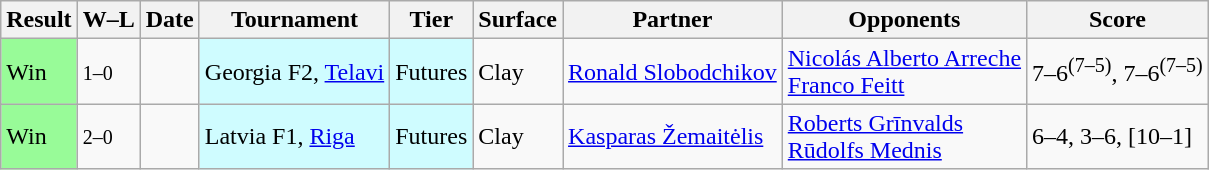<table class="sortable wikitable">
<tr>
<th>Result</th>
<th class="unsortable">W–L</th>
<th>Date</th>
<th>Tournament</th>
<th>Tier</th>
<th>Surface</th>
<th>Partner</th>
<th>Opponents</th>
<th class="unsortable">Score</th>
</tr>
<tr>
<td bgcolor=98FB98>Win</td>
<td><small>1–0</small></td>
<td></td>
<td style="background:#cffcff;">Georgia F2, <a href='#'>Telavi</a></td>
<td style="background:#cffcff;">Futures</td>
<td>Clay</td>
<td> <a href='#'>Ronald Slobodchikov</a></td>
<td> <a href='#'>Nicolás Alberto Arreche</a><br> <a href='#'>Franco Feitt</a></td>
<td>7–6<sup>(7–5)</sup>, 7–6<sup>(7–5)</sup></td>
</tr>
<tr>
<td bgcolor=98FB98>Win</td>
<td><small>2–0</small></td>
<td></td>
<td style="background:#cffcff;">Latvia F1, <a href='#'>Riga</a></td>
<td style="background:#cffcff;">Futures</td>
<td>Clay</td>
<td> <a href='#'>Kasparas Žemaitėlis</a></td>
<td> <a href='#'>Roberts Grīnvalds</a><br> <a href='#'>Rūdolfs Mednis</a></td>
<td>6–4, 3–6, [10–1]</td>
</tr>
</table>
